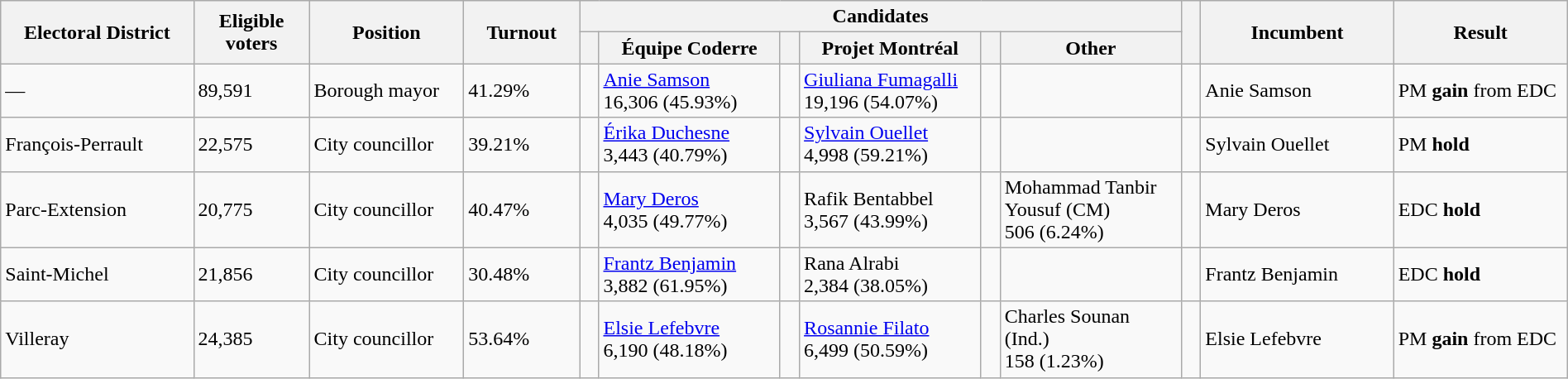<table class="wikitable" width="100%">
<tr>
<th width=10% rowspan=2>Electoral District</th>
<th width=6% rowspan=2>Eligible voters</th>
<th width=8% rowspan=2>Position</th>
<th width=6% rowspan=2>Turnout</th>
<th colspan=6>Candidates</th>
<th width=1% rowspan=2> </th>
<th width=10% rowspan=2>Incumbent</th>
<th width=9% rowspan=2>Result</th>
</tr>
<tr>
<th width=1% > </th>
<th width=9.4% >Équipe Coderre</th>
<th width=1% > </th>
<th width=9.4% ><span>Projet Montréal</span></th>
<th width=1% > </th>
<th width=9.4% >Other</th>
</tr>
<tr>
<td>—</td>
<td>89,591</td>
<td>Borough mayor</td>
<td>41.29%</td>
<td></td>
<td><a href='#'>Anie Samson</a> <br> 16,306 (45.93%)</td>
<td> </td>
<td><a href='#'>Giuliana Fumagalli</a> <br> 19,196 (54.07%)</td>
<td></td>
<td></td>
<td> </td>
<td>Anie Samson</td>
<td>PM <strong>gain</strong> from EDC</td>
</tr>
<tr>
<td>François-Perrault</td>
<td>22,575</td>
<td>City councillor</td>
<td>39.21%</td>
<td></td>
<td><a href='#'>Érika Duchesne</a> <br> 3,443 (40.79%)</td>
<td> </td>
<td><a href='#'>Sylvain Ouellet</a> <br> 4,998 (59.21%)</td>
<td></td>
<td></td>
<td> </td>
<td>Sylvain Ouellet</td>
<td>PM <strong>hold</strong></td>
</tr>
<tr>
<td>Parc-Extension</td>
<td>20,775</td>
<td>City councillor</td>
<td>40.47%</td>
<td> </td>
<td><a href='#'>Mary Deros</a> <br> 4,035 (49.77%)</td>
<td></td>
<td>Rafik Bentabbel <br> 3,567 (43.99%)</td>
<td></td>
<td>Mohammad Tanbir Yousuf (CM) <br> 506 (6.24%)</td>
<td> </td>
<td>Mary Deros</td>
<td>EDC <strong>hold</strong></td>
</tr>
<tr>
<td>Saint-Michel</td>
<td>21,856</td>
<td>City councillor</td>
<td>30.48%</td>
<td> </td>
<td><a href='#'>Frantz Benjamin</a> <br> 3,882 (61.95%)</td>
<td></td>
<td>Rana Alrabi <br> 2,384 (38.05%)</td>
<td></td>
<td></td>
<td> </td>
<td>Frantz Benjamin</td>
<td>EDC <strong>hold</strong></td>
</tr>
<tr>
<td>Villeray</td>
<td>24,385</td>
<td>City councillor</td>
<td>53.64%</td>
<td></td>
<td><a href='#'>Elsie Lefebvre</a> <br> 6,190 (48.18%)</td>
<td> </td>
<td><a href='#'>Rosannie Filato</a> <br> 6,499 (50.59%)</td>
<td></td>
<td>Charles Sounan (Ind.) <br> 158 (1.23%)</td>
<td> </td>
<td>Elsie Lefebvre</td>
<td>PM <strong>gain</strong> from EDC</td>
</tr>
</table>
